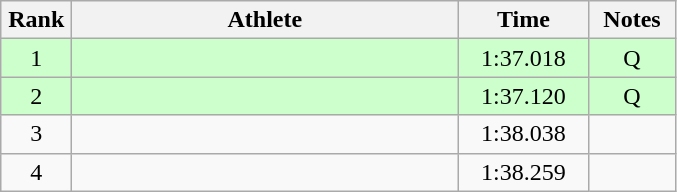<table class=wikitable style="text-align:center">
<tr>
<th width=40>Rank</th>
<th width=250>Athlete</th>
<th width=80>Time</th>
<th width=50>Notes</th>
</tr>
<tr bgcolor="ccffcc">
<td>1</td>
<td align=left></td>
<td>1:37.018</td>
<td>Q</td>
</tr>
<tr bgcolor="ccffcc">
<td>2</td>
<td align=left></td>
<td>1:37.120</td>
<td>Q</td>
</tr>
<tr>
<td>3</td>
<td align=left></td>
<td>1:38.038</td>
<td></td>
</tr>
<tr>
<td>4</td>
<td align=left></td>
<td>1:38.259</td>
<td></td>
</tr>
</table>
